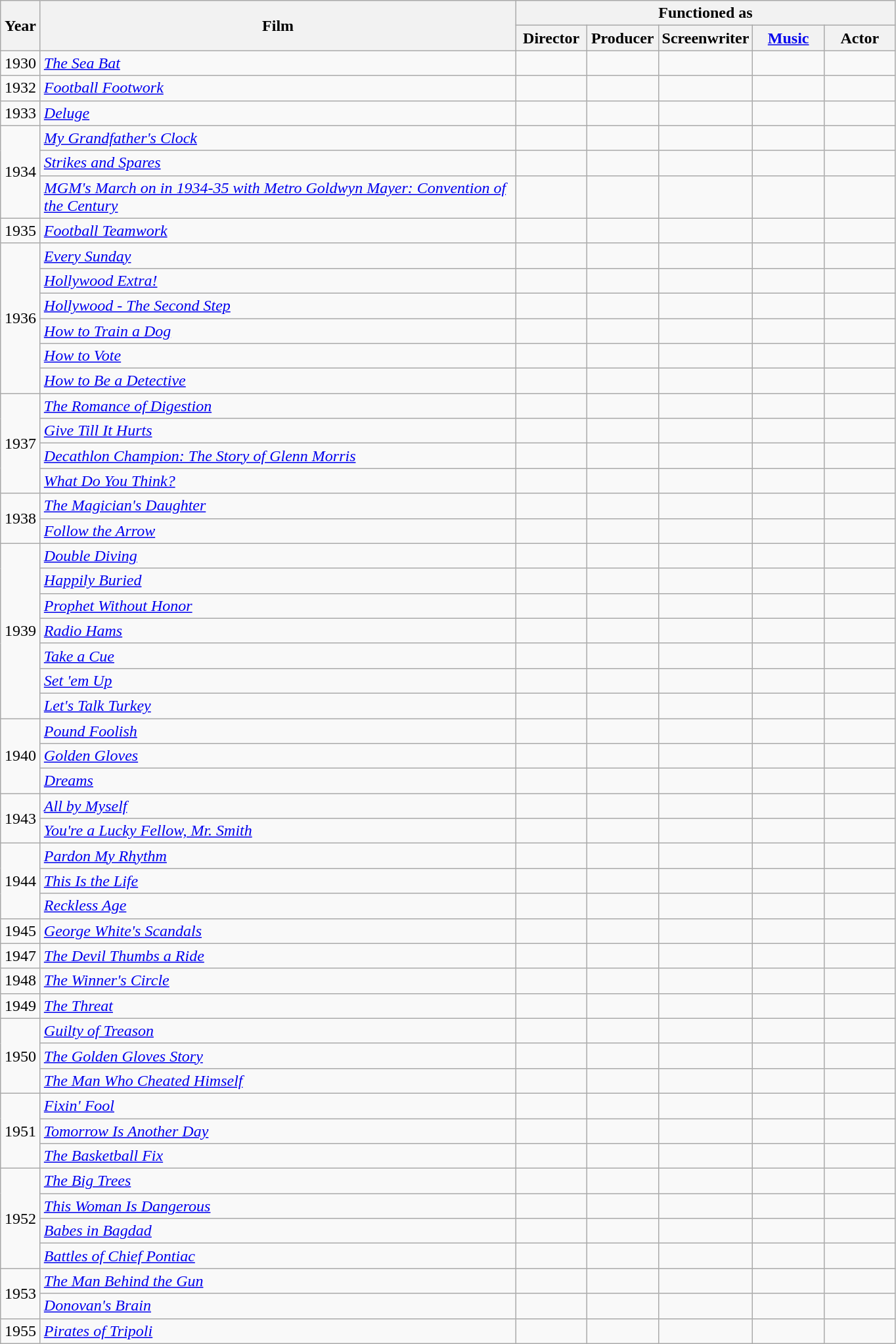<table class="wikitable">
<tr>
<th rowspan="2" width="33">Year</th>
<th rowspan="2" width="475">Film</th>
<th colspan="5">Functioned as</th>
</tr>
<tr>
<th width=65>Director</th>
<th width=65>Producer</th>
<th width=65>Screenwriter</th>
<th width=65><a href='#'>Music</a></th>
<th width=65>Actor</th>
</tr>
<tr align="center">
<td rowspan=1>1930</td>
<td align="left"><em><a href='#'>The Sea Bat</a></em></td>
<td></td>
<td></td>
<td></td>
<td></td>
<td></td>
</tr>
<tr align="center">
<td rowspan=1>1932</td>
<td align="left"><em><a href='#'>Football Footwork</a></em></td>
<td></td>
<td></td>
<td></td>
<td></td>
<td></td>
</tr>
<tr align="center">
<td rowspan=1>1933</td>
<td align="left"><em><a href='#'>Deluge</a></em></td>
<td></td>
<td></td>
<td></td>
<td></td>
<td></td>
</tr>
<tr align="center">
<td rowspan=3>1934</td>
<td align="left"><em><a href='#'>My Grandfather's Clock</a></em></td>
<td></td>
<td></td>
<td></td>
<td></td>
<td></td>
</tr>
<tr align="center">
<td align="left"><em><a href='#'>Strikes and Spares</a></em></td>
<td></td>
<td></td>
<td></td>
<td></td>
<td></td>
</tr>
<tr align="center">
<td align="left"><em><a href='#'>MGM's March on in 1934-35 with Metro Goldwyn Mayer: Convention of the Century</a></em></td>
<td></td>
<td></td>
<td></td>
<td></td>
<td></td>
</tr>
<tr align="center">
<td rowspan=1>1935</td>
<td align="left"><em><a href='#'>Football Teamwork</a></em></td>
<td></td>
<td></td>
<td></td>
<td></td>
<td></td>
</tr>
<tr align="center">
<td rowspan=6>1936</td>
<td align="left"><em><a href='#'>Every Sunday</a></em></td>
<td></td>
<td></td>
<td></td>
<td></td>
<td></td>
</tr>
<tr align="center">
<td align="left"><em><a href='#'>Hollywood Extra!</a></em></td>
<td></td>
<td></td>
<td></td>
<td></td>
<td></td>
</tr>
<tr align="center">
<td align="left"><em><a href='#'>Hollywood - The Second Step</a></em></td>
<td></td>
<td></td>
<td></td>
<td></td>
<td></td>
</tr>
<tr align="center">
<td align="left"><em><a href='#'>How to Train a Dog</a></em></td>
<td></td>
<td></td>
<td></td>
<td></td>
<td></td>
</tr>
<tr align="center">
<td align="left"><em><a href='#'>How to Vote</a></em></td>
<td></td>
<td></td>
<td></td>
<td></td>
<td></td>
</tr>
<tr align="center">
<td align="left"><em><a href='#'>How to Be a Detective</a></em></td>
<td></td>
<td></td>
<td></td>
<td></td>
<td></td>
</tr>
<tr align="center">
<td rowspan=4>1937</td>
<td align="left"><em><a href='#'>The Romance of Digestion</a></em></td>
<td></td>
<td></td>
<td></td>
<td></td>
<td></td>
</tr>
<tr align="center">
<td align="left"><em><a href='#'>Give Till It Hurts</a></em></td>
<td></td>
<td></td>
<td></td>
<td></td>
<td></td>
</tr>
<tr align="center">
<td align="left"><em><a href='#'>Decathlon Champion: The Story of Glenn Morris</a></em></td>
<td></td>
<td></td>
<td></td>
<td></td>
<td></td>
</tr>
<tr align="center">
<td align="left"><em><a href='#'>What Do You Think?</a></em></td>
<td></td>
<td></td>
<td></td>
<td></td>
<td></td>
</tr>
<tr align="center">
<td rowspan=2>1938</td>
<td align="left"><em><a href='#'>The Magician's Daughter</a></em></td>
<td></td>
<td></td>
<td></td>
<td></td>
<td></td>
</tr>
<tr align="center">
<td align="left"><em><a href='#'>Follow the Arrow</a></em></td>
<td></td>
<td></td>
<td></td>
<td></td>
<td></td>
</tr>
<tr align="center">
<td rowspan=7>1939</td>
<td align="left"><em><a href='#'>Double Diving</a></em></td>
<td></td>
<td></td>
<td></td>
<td></td>
<td></td>
</tr>
<tr align="center">
<td align="left"><em><a href='#'>Happily Buried</a></em></td>
<td></td>
<td></td>
<td></td>
<td></td>
<td></td>
</tr>
<tr align="center">
<td align="left"><em><a href='#'>Prophet Without Honor</a></em></td>
<td></td>
<td></td>
<td></td>
<td></td>
<td></td>
</tr>
<tr align="center">
<td align="left"><em><a href='#'>Radio Hams</a></em></td>
<td></td>
<td></td>
<td></td>
<td></td>
<td></td>
</tr>
<tr align="center">
<td align="left"><em><a href='#'>Take a Cue</a></em></td>
<td></td>
<td></td>
<td></td>
<td></td>
<td></td>
</tr>
<tr align="center">
<td align="left"><em><a href='#'>Set 'em Up</a></em></td>
<td></td>
<td></td>
<td></td>
<td></td>
<td></td>
</tr>
<tr align="center">
<td align="left"><em><a href='#'>Let's Talk Turkey</a></em></td>
<td></td>
<td></td>
<td></td>
<td></td>
<td></td>
</tr>
<tr align="center">
<td rowspan=3>1940</td>
<td align="left"><em><a href='#'>Pound Foolish</a></em></td>
<td></td>
<td></td>
<td></td>
<td></td>
<td></td>
</tr>
<tr align="center">
<td align="left"><em><a href='#'>Golden Gloves</a></em></td>
<td></td>
<td></td>
<td></td>
<td></td>
<td></td>
</tr>
<tr align="center">
<td align="left"><em><a href='#'>Dreams</a></em></td>
<td></td>
<td></td>
<td></td>
<td></td>
<td></td>
</tr>
<tr align="center">
<td rowspan=2>1943</td>
<td align="left"><em><a href='#'>All by Myself</a></em></td>
<td></td>
<td></td>
<td></td>
<td></td>
<td></td>
</tr>
<tr align="center">
<td align="left"><em><a href='#'>You're a Lucky Fellow, Mr. Smith</a></em></td>
<td></td>
<td></td>
<td></td>
<td></td>
<td></td>
</tr>
<tr align="center">
<td rowspan=3>1944</td>
<td align="left"><em><a href='#'>Pardon My Rhythm</a></em></td>
<td></td>
<td></td>
<td></td>
<td></td>
<td></td>
</tr>
<tr align="center">
<td align="left"><em><a href='#'>This Is the Life</a></em></td>
<td></td>
<td></td>
<td></td>
<td></td>
<td></td>
</tr>
<tr align="center">
<td align="left"><em><a href='#'>Reckless Age</a></em></td>
<td></td>
<td></td>
<td></td>
<td></td>
<td></td>
</tr>
<tr align="center">
<td rowspan=1>1945</td>
<td align="left"><em><a href='#'>George White's Scandals</a></em></td>
<td></td>
<td></td>
<td></td>
<td></td>
<td></td>
</tr>
<tr align="center">
<td rowspan=1>1947</td>
<td align="left"><em><a href='#'>The Devil Thumbs a Ride</a></em></td>
<td></td>
<td></td>
<td></td>
<td></td>
<td></td>
</tr>
<tr align="center">
<td rowspan=1>1948</td>
<td align="left"><em><a href='#'>The Winner's Circle</a></em></td>
<td></td>
<td></td>
<td></td>
<td></td>
<td></td>
</tr>
<tr align="center">
<td rowspan=1>1949</td>
<td align="left"><em><a href='#'>The Threat</a></em></td>
<td></td>
<td></td>
<td></td>
<td></td>
<td></td>
</tr>
<tr align="center">
<td rowspan=3>1950</td>
<td align="left"><em><a href='#'>Guilty of Treason</a></em></td>
<td></td>
<td></td>
<td></td>
<td></td>
<td></td>
</tr>
<tr align="center">
<td align="left"><em><a href='#'>The Golden Gloves Story</a></em></td>
<td></td>
<td></td>
<td></td>
<td></td>
<td></td>
</tr>
<tr align="center">
<td align="left"><em><a href='#'>The Man Who Cheated Himself</a></em></td>
<td></td>
<td></td>
<td></td>
<td></td>
<td></td>
</tr>
<tr align="center">
<td rowspan=3>1951</td>
<td align="left"><em><a href='#'>Fixin' Fool</a></em></td>
<td></td>
<td></td>
<td></td>
<td></td>
<td></td>
</tr>
<tr align="center">
<td align="left"><em><a href='#'>Tomorrow Is Another Day</a></em></td>
<td></td>
<td></td>
<td></td>
<td></td>
<td></td>
</tr>
<tr align="center">
<td align="left"><em><a href='#'>The Basketball Fix</a></em></td>
<td></td>
<td></td>
<td></td>
<td></td>
<td></td>
</tr>
<tr align="center">
<td rowspan=4>1952</td>
<td align="left"><em><a href='#'>The Big Trees</a></em></td>
<td></td>
<td></td>
<td></td>
<td></td>
<td></td>
</tr>
<tr align="center">
<td align="left"><em><a href='#'>This Woman Is Dangerous</a></em></td>
<td></td>
<td></td>
<td></td>
<td></td>
<td></td>
</tr>
<tr align="center">
<td align="left"><em><a href='#'>Babes in Bagdad</a></em></td>
<td></td>
<td></td>
<td></td>
<td></td>
<td></td>
</tr>
<tr align="center">
<td align="left"><em><a href='#'>Battles of Chief Pontiac</a></em></td>
<td></td>
<td></td>
<td></td>
<td></td>
<td></td>
</tr>
<tr align="center">
<td rowspan=2>1953</td>
<td align="left"><em><a href='#'>The Man Behind the Gun</a></em></td>
<td></td>
<td></td>
<td></td>
<td></td>
<td></td>
</tr>
<tr align="center">
<td align="left"><em><a href='#'>Donovan's Brain</a></em></td>
<td></td>
<td></td>
<td></td>
<td></td>
<td></td>
</tr>
<tr align="center">
<td rowspan=1>1955</td>
<td align="left"><em><a href='#'>Pirates of Tripoli</a></em></td>
<td></td>
<td></td>
<td></td>
<td></td>
<td></td>
</tr>
</table>
